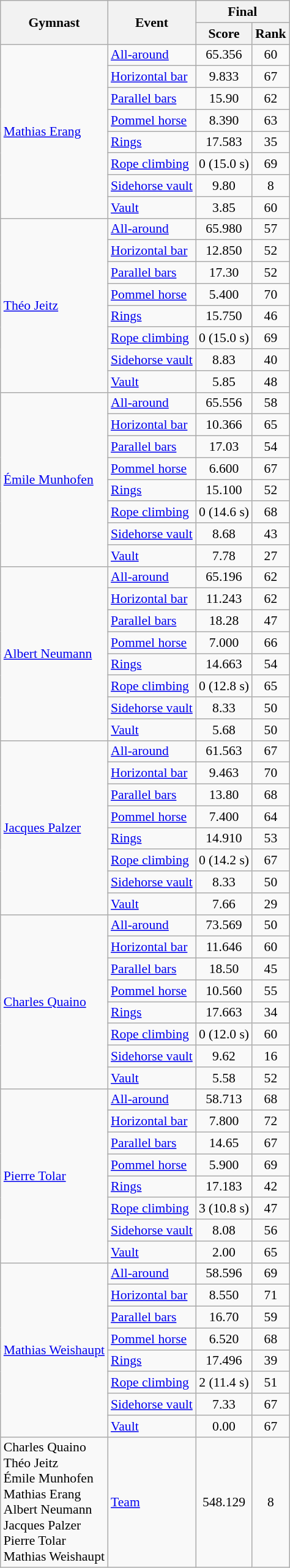<table class=wikitable style="font-size:90%">
<tr>
<th rowspan=2>Gymnast</th>
<th rowspan=2>Event</th>
<th colspan=2>Final</th>
</tr>
<tr>
<th>Score</th>
<th>Rank</th>
</tr>
<tr>
<td rowspan=8><a href='#'>Mathias Erang</a></td>
<td><a href='#'>All-around</a></td>
<td align=center>65.356</td>
<td align=center>60</td>
</tr>
<tr>
<td><a href='#'>Horizontal bar</a></td>
<td align=center>9.833</td>
<td align=center>67</td>
</tr>
<tr>
<td><a href='#'>Parallel bars</a></td>
<td align=center>15.90</td>
<td align=center>62</td>
</tr>
<tr>
<td><a href='#'>Pommel horse</a></td>
<td align=center>8.390</td>
<td align=center>63</td>
</tr>
<tr>
<td><a href='#'>Rings</a></td>
<td align=center>17.583</td>
<td align=center>35</td>
</tr>
<tr>
<td><a href='#'>Rope climbing</a></td>
<td align=center>0 (15.0 s)</td>
<td align=center>69</td>
</tr>
<tr>
<td><a href='#'>Sidehorse vault</a></td>
<td align=center>9.80</td>
<td align=center>8</td>
</tr>
<tr>
<td><a href='#'>Vault</a></td>
<td align=center>3.85</td>
<td align=center>60</td>
</tr>
<tr>
<td rowspan=8><a href='#'>Théo Jeitz</a></td>
<td><a href='#'>All-around</a></td>
<td align=center>65.980</td>
<td align=center>57</td>
</tr>
<tr>
<td><a href='#'>Horizontal bar</a></td>
<td align=center>12.850</td>
<td align=center>52</td>
</tr>
<tr>
<td><a href='#'>Parallel bars</a></td>
<td align=center>17.30</td>
<td align=center>52</td>
</tr>
<tr>
<td><a href='#'>Pommel horse</a></td>
<td align=center>5.400</td>
<td align=center>70</td>
</tr>
<tr>
<td><a href='#'>Rings</a></td>
<td align=center>15.750</td>
<td align=center>46</td>
</tr>
<tr>
<td><a href='#'>Rope climbing</a></td>
<td align=center>0 (15.0 s)</td>
<td align=center>69</td>
</tr>
<tr>
<td><a href='#'>Sidehorse vault</a></td>
<td align=center>8.83</td>
<td align=center>40</td>
</tr>
<tr>
<td><a href='#'>Vault</a></td>
<td align=center>5.85</td>
<td align=center>48</td>
</tr>
<tr>
<td rowspan=8><a href='#'>Émile Munhofen</a></td>
<td><a href='#'>All-around</a></td>
<td align=center>65.556</td>
<td align=center>58</td>
</tr>
<tr>
<td><a href='#'>Horizontal bar</a></td>
<td align=center>10.366</td>
<td align=center>65</td>
</tr>
<tr>
<td><a href='#'>Parallel bars</a></td>
<td align=center>17.03</td>
<td align=center>54</td>
</tr>
<tr>
<td><a href='#'>Pommel horse</a></td>
<td align=center>6.600</td>
<td align=center>67</td>
</tr>
<tr>
<td><a href='#'>Rings</a></td>
<td align=center>15.100</td>
<td align=center>52</td>
</tr>
<tr>
<td><a href='#'>Rope climbing</a></td>
<td align=center>0 (14.6 s)</td>
<td align=center>68</td>
</tr>
<tr>
<td><a href='#'>Sidehorse vault</a></td>
<td align=center>8.68</td>
<td align=center>43</td>
</tr>
<tr>
<td><a href='#'>Vault</a></td>
<td align=center>7.78</td>
<td align=center>27</td>
</tr>
<tr>
<td rowspan=8><a href='#'>Albert Neumann</a></td>
<td><a href='#'>All-around</a></td>
<td align=center>65.196</td>
<td align=center>62</td>
</tr>
<tr>
<td><a href='#'>Horizontal bar</a></td>
<td align=center>11.243</td>
<td align=center>62</td>
</tr>
<tr>
<td><a href='#'>Parallel bars</a></td>
<td align=center>18.28</td>
<td align=center>47</td>
</tr>
<tr>
<td><a href='#'>Pommel horse</a></td>
<td align=center>7.000</td>
<td align=center>66</td>
</tr>
<tr>
<td><a href='#'>Rings</a></td>
<td align=center>14.663</td>
<td align=center>54</td>
</tr>
<tr>
<td><a href='#'>Rope climbing</a></td>
<td align=center>0 (12.8 s)</td>
<td align=center>65</td>
</tr>
<tr>
<td><a href='#'>Sidehorse vault</a></td>
<td align=center>8.33</td>
<td align=center>50</td>
</tr>
<tr>
<td><a href='#'>Vault</a></td>
<td align=center>5.68</td>
<td align=center>50</td>
</tr>
<tr>
<td rowspan=8><a href='#'>Jacques Palzer</a></td>
<td><a href='#'>All-around</a></td>
<td align=center>61.563</td>
<td align=center>67</td>
</tr>
<tr>
<td><a href='#'>Horizontal bar</a></td>
<td align=center>9.463</td>
<td align=center>70</td>
</tr>
<tr>
<td><a href='#'>Parallel bars</a></td>
<td align=center>13.80</td>
<td align=center>68</td>
</tr>
<tr>
<td><a href='#'>Pommel horse</a></td>
<td align=center>7.400</td>
<td align=center>64</td>
</tr>
<tr>
<td><a href='#'>Rings</a></td>
<td align=center>14.910</td>
<td align=center>53</td>
</tr>
<tr>
<td><a href='#'>Rope climbing</a></td>
<td align=center>0 (14.2 s)</td>
<td align=center>67</td>
</tr>
<tr>
<td><a href='#'>Sidehorse vault</a></td>
<td align=center>8.33</td>
<td align=center>50</td>
</tr>
<tr>
<td><a href='#'>Vault</a></td>
<td align=center>7.66</td>
<td align=center>29</td>
</tr>
<tr>
<td rowspan=8><a href='#'>Charles Quaino</a></td>
<td><a href='#'>All-around</a></td>
<td align=center>73.569</td>
<td align=center>50</td>
</tr>
<tr>
<td><a href='#'>Horizontal bar</a></td>
<td align=center>11.646</td>
<td align=center>60</td>
</tr>
<tr>
<td><a href='#'>Parallel bars</a></td>
<td align=center>18.50</td>
<td align=center>45</td>
</tr>
<tr>
<td><a href='#'>Pommel horse</a></td>
<td align=center>10.560</td>
<td align=center>55</td>
</tr>
<tr>
<td><a href='#'>Rings</a></td>
<td align=center>17.663</td>
<td align=center>34</td>
</tr>
<tr>
<td><a href='#'>Rope climbing</a></td>
<td align=center>0 (12.0 s)</td>
<td align=center>60</td>
</tr>
<tr>
<td><a href='#'>Sidehorse vault</a></td>
<td align=center>9.62</td>
<td align=center>16</td>
</tr>
<tr>
<td><a href='#'>Vault</a></td>
<td align=center>5.58</td>
<td align=center>52</td>
</tr>
<tr>
<td rowspan=8><a href='#'>Pierre Tolar</a></td>
<td><a href='#'>All-around</a></td>
<td align=center>58.713</td>
<td align=center>68</td>
</tr>
<tr>
<td><a href='#'>Horizontal bar</a></td>
<td align=center>7.800</td>
<td align=center>72</td>
</tr>
<tr>
<td><a href='#'>Parallel bars</a></td>
<td align=center>14.65</td>
<td align=center>67</td>
</tr>
<tr>
<td><a href='#'>Pommel horse</a></td>
<td align=center>5.900</td>
<td align=center>69</td>
</tr>
<tr>
<td><a href='#'>Rings</a></td>
<td align=center>17.183</td>
<td align=center>42</td>
</tr>
<tr>
<td><a href='#'>Rope climbing</a></td>
<td align=center>3 (10.8 s)</td>
<td align=center>47</td>
</tr>
<tr>
<td><a href='#'>Sidehorse vault</a></td>
<td align=center>8.08</td>
<td align=center>56</td>
</tr>
<tr>
<td><a href='#'>Vault</a></td>
<td align=center>2.00</td>
<td align=center>65</td>
</tr>
<tr>
<td rowspan=8><a href='#'>Mathias Weishaupt</a></td>
<td><a href='#'>All-around</a></td>
<td align=center>58.596</td>
<td align=center>69</td>
</tr>
<tr>
<td><a href='#'>Horizontal bar</a></td>
<td align=center>8.550</td>
<td align=center>71</td>
</tr>
<tr>
<td><a href='#'>Parallel bars</a></td>
<td align=center>16.70</td>
<td align=center>59</td>
</tr>
<tr>
<td><a href='#'>Pommel horse</a></td>
<td align=center>6.520</td>
<td align=center>68</td>
</tr>
<tr>
<td><a href='#'>Rings</a></td>
<td align=center>17.496</td>
<td align=center>39</td>
</tr>
<tr>
<td><a href='#'>Rope climbing</a></td>
<td align=center>2 (11.4 s)</td>
<td align=center>51</td>
</tr>
<tr>
<td><a href='#'>Sidehorse vault</a></td>
<td align=center>7.33</td>
<td align=center>67</td>
</tr>
<tr>
<td><a href='#'>Vault</a></td>
<td align=center>0.00</td>
<td align=center>67</td>
</tr>
<tr>
<td>Charles Quaino <br> Théo Jeitz <br> Émile Munhofen <br> Mathias Erang <br> Albert Neumann <br> Jacques Palzer <br> Pierre Tolar <br> Mathias Weishaupt</td>
<td><a href='#'>Team</a></td>
<td align=center>548.129</td>
<td align=center>8</td>
</tr>
</table>
